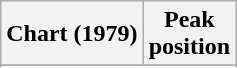<table class="wikitable sortable plainrowheaders">
<tr>
<th>Chart (1979)</th>
<th>Peak<br>position</th>
</tr>
<tr>
</tr>
<tr>
</tr>
<tr>
</tr>
</table>
